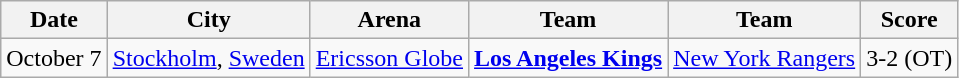<table class="wikitable">
<tr>
<th>Date</th>
<th>City</th>
<th>Arena</th>
<th>Team</th>
<th>Team</th>
<th>Score</th>
</tr>
<tr>
<td>October 7</td>
<td> <a href='#'>Stockholm</a>, <a href='#'>Sweden</a></td>
<td><a href='#'>Ericsson Globe</a></td>
<td><strong><a href='#'>Los Angeles Kings</a></strong></td>
<td><a href='#'>New York Rangers</a></td>
<td>3-2 (OT)</td>
</tr>
</table>
